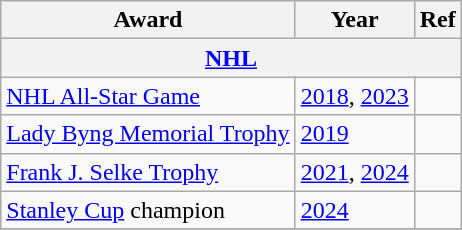<table class="wikitable">
<tr>
<th>Award</th>
<th>Year</th>
<th>Ref</th>
</tr>
<tr>
<th colspan="4"><a href='#'>NHL</a></th>
</tr>
<tr>
<td><a href='#'>NHL All-Star Game</a></td>
<td><a href='#'>2018</a>, <a href='#'>2023</a></td>
<td></td>
</tr>
<tr>
<td><a href='#'>Lady Byng Memorial Trophy</a></td>
<td><a href='#'>2019</a></td>
<td></td>
</tr>
<tr>
<td><a href='#'>Frank J. Selke Trophy</a></td>
<td><a href='#'>2021</a>, <a href='#'>2024</a></td>
<td></td>
</tr>
<tr>
<td><a href='#'>Stanley Cup</a> champion</td>
<td><a href='#'>2024</a></td>
<td></td>
</tr>
<tr>
</tr>
</table>
